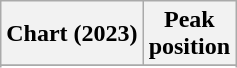<table class="wikitable sortable plainrowheaders" style="text-align:center">
<tr>
<th scope="col">Chart (2023)</th>
<th scope="col">Peak<br>position</th>
</tr>
<tr>
</tr>
<tr>
</tr>
<tr>
</tr>
<tr>
</tr>
<tr>
</tr>
<tr>
</tr>
<tr>
</tr>
<tr>
</tr>
<tr>
</tr>
<tr>
</tr>
</table>
